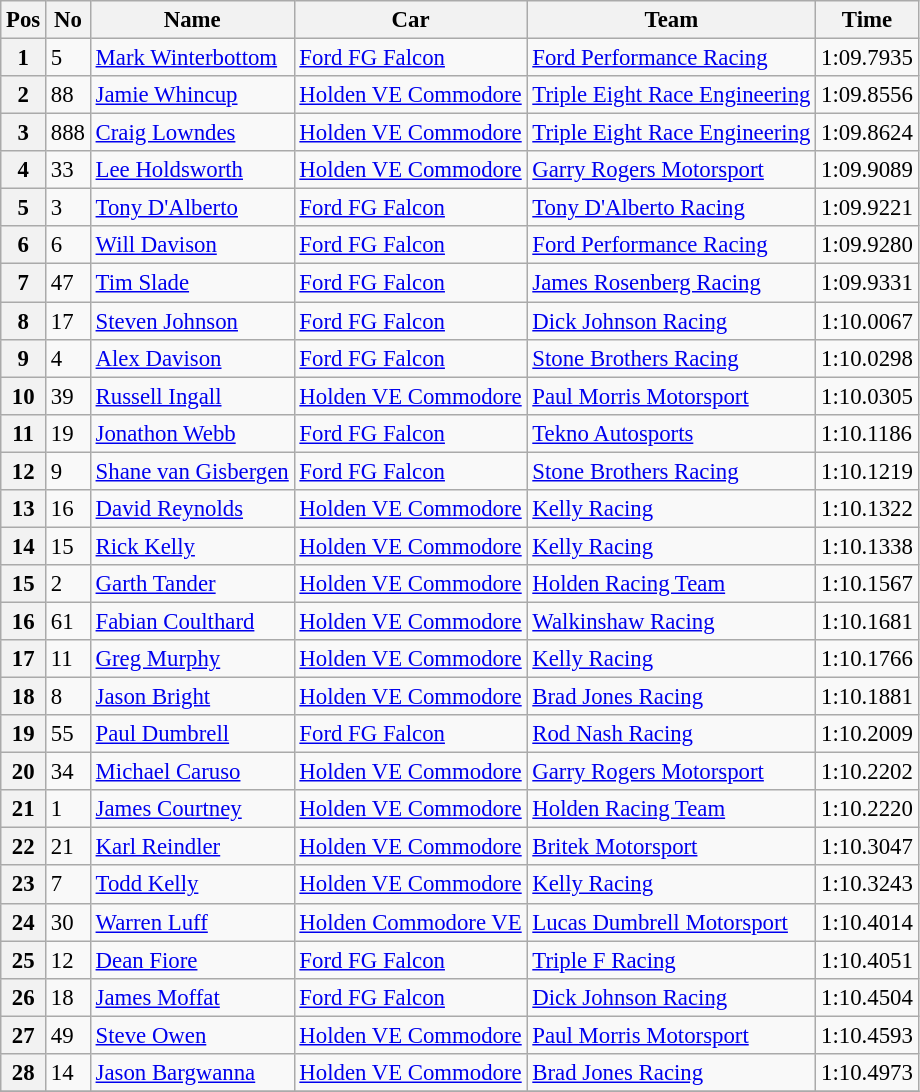<table class="wikitable" style="font-size: 95%;">
<tr>
<th>Pos</th>
<th>No</th>
<th>Name</th>
<th>Car</th>
<th>Team</th>
<th>Time</th>
</tr>
<tr>
<th>1</th>
<td>5</td>
<td><a href='#'>Mark Winterbottom</a></td>
<td><a href='#'>Ford FG Falcon</a></td>
<td><a href='#'>Ford Performance Racing</a></td>
<td>1:09.7935</td>
</tr>
<tr>
<th>2</th>
<td>88</td>
<td><a href='#'>Jamie Whincup</a></td>
<td><a href='#'>Holden VE Commodore</a></td>
<td><a href='#'>Triple Eight Race Engineering</a></td>
<td>1:09.8556</td>
</tr>
<tr>
<th>3</th>
<td>888</td>
<td><a href='#'>Craig Lowndes</a></td>
<td><a href='#'>Holden VE Commodore</a></td>
<td><a href='#'>Triple Eight Race Engineering</a></td>
<td>1:09.8624</td>
</tr>
<tr>
<th>4</th>
<td>33</td>
<td><a href='#'>Lee Holdsworth</a></td>
<td><a href='#'>Holden VE Commodore</a></td>
<td><a href='#'>Garry Rogers Motorsport</a></td>
<td>1:09.9089</td>
</tr>
<tr>
<th>5</th>
<td>3</td>
<td><a href='#'>Tony D'Alberto</a></td>
<td><a href='#'>Ford FG Falcon</a></td>
<td><a href='#'>Tony D'Alberto Racing</a></td>
<td>1:09.9221</td>
</tr>
<tr>
<th>6</th>
<td>6</td>
<td><a href='#'>Will Davison</a></td>
<td><a href='#'>Ford FG Falcon</a></td>
<td><a href='#'>Ford Performance Racing</a></td>
<td>1:09.9280</td>
</tr>
<tr>
<th>7</th>
<td>47</td>
<td><a href='#'>Tim Slade</a></td>
<td><a href='#'>Ford FG Falcon</a></td>
<td><a href='#'>James Rosenberg Racing</a></td>
<td>1:09.9331</td>
</tr>
<tr>
<th>8</th>
<td>17</td>
<td><a href='#'>Steven Johnson</a></td>
<td><a href='#'>Ford FG Falcon</a></td>
<td><a href='#'>Dick Johnson Racing</a></td>
<td>1:10.0067</td>
</tr>
<tr>
<th>9</th>
<td>4</td>
<td><a href='#'>Alex Davison</a></td>
<td><a href='#'>Ford FG Falcon</a></td>
<td><a href='#'>Stone Brothers Racing</a></td>
<td>1:10.0298</td>
</tr>
<tr>
<th>10</th>
<td>39</td>
<td><a href='#'>Russell Ingall</a></td>
<td><a href='#'>Holden VE Commodore</a></td>
<td><a href='#'>Paul Morris Motorsport</a></td>
<td>1:10.0305</td>
</tr>
<tr>
<th>11</th>
<td>19</td>
<td><a href='#'>Jonathon Webb</a></td>
<td><a href='#'>Ford FG Falcon</a></td>
<td><a href='#'>Tekno Autosports</a></td>
<td>1:10.1186</td>
</tr>
<tr>
<th>12</th>
<td>9</td>
<td><a href='#'>Shane van Gisbergen</a></td>
<td><a href='#'>Ford FG Falcon</a></td>
<td><a href='#'>Stone Brothers Racing</a></td>
<td>1:10.1219</td>
</tr>
<tr>
<th>13</th>
<td>16</td>
<td><a href='#'>David Reynolds</a></td>
<td><a href='#'>Holden VE Commodore</a></td>
<td><a href='#'>Kelly Racing</a></td>
<td>1:10.1322</td>
</tr>
<tr>
<th>14</th>
<td>15</td>
<td><a href='#'>Rick Kelly</a></td>
<td><a href='#'>Holden VE Commodore</a></td>
<td><a href='#'>Kelly Racing</a></td>
<td>1:10.1338</td>
</tr>
<tr>
<th>15</th>
<td>2</td>
<td><a href='#'>Garth Tander</a></td>
<td><a href='#'>Holden VE Commodore</a></td>
<td><a href='#'>Holden Racing Team</a></td>
<td>1:10.1567</td>
</tr>
<tr>
<th>16</th>
<td>61</td>
<td><a href='#'>Fabian Coulthard</a></td>
<td><a href='#'>Holden VE Commodore</a></td>
<td><a href='#'>Walkinshaw Racing</a></td>
<td>1:10.1681</td>
</tr>
<tr>
<th>17</th>
<td>11</td>
<td><a href='#'>Greg Murphy</a></td>
<td><a href='#'>Holden VE Commodore</a></td>
<td><a href='#'>Kelly Racing</a></td>
<td>1:10.1766</td>
</tr>
<tr>
<th>18</th>
<td>8</td>
<td><a href='#'>Jason Bright</a></td>
<td><a href='#'>Holden VE Commodore</a></td>
<td><a href='#'>Brad Jones Racing</a></td>
<td>1:10.1881</td>
</tr>
<tr>
<th>19</th>
<td>55</td>
<td><a href='#'>Paul Dumbrell</a></td>
<td><a href='#'>Ford FG Falcon</a></td>
<td><a href='#'>Rod Nash Racing</a></td>
<td>1:10.2009</td>
</tr>
<tr>
<th>20</th>
<td>34</td>
<td><a href='#'>Michael Caruso</a></td>
<td><a href='#'>Holden VE Commodore</a></td>
<td><a href='#'>Garry Rogers Motorsport</a></td>
<td>1:10.2202</td>
</tr>
<tr>
<th>21</th>
<td>1</td>
<td><a href='#'>James Courtney</a></td>
<td><a href='#'>Holden VE Commodore</a></td>
<td><a href='#'>Holden Racing Team</a></td>
<td>1:10.2220</td>
</tr>
<tr>
<th>22</th>
<td>21</td>
<td><a href='#'>Karl Reindler</a></td>
<td><a href='#'>Holden VE Commodore</a></td>
<td><a href='#'>Britek Motorsport</a></td>
<td>1:10.3047</td>
</tr>
<tr>
<th>23</th>
<td>7</td>
<td><a href='#'>Todd Kelly</a></td>
<td><a href='#'>Holden VE Commodore</a></td>
<td><a href='#'>Kelly Racing</a></td>
<td>1:10.3243</td>
</tr>
<tr>
<th>24</th>
<td>30</td>
<td><a href='#'>Warren Luff</a></td>
<td><a href='#'>Holden Commodore VE</a></td>
<td><a href='#'>Lucas Dumbrell Motorsport</a></td>
<td>1:10.4014</td>
</tr>
<tr>
<th>25</th>
<td>12</td>
<td><a href='#'>Dean Fiore</a></td>
<td><a href='#'>Ford FG Falcon</a></td>
<td><a href='#'>Triple F Racing</a></td>
<td>1:10.4051</td>
</tr>
<tr>
<th>26</th>
<td>18</td>
<td><a href='#'>James Moffat</a></td>
<td><a href='#'>Ford FG Falcon</a></td>
<td><a href='#'>Dick Johnson Racing</a></td>
<td>1:10.4504</td>
</tr>
<tr>
<th>27</th>
<td>49</td>
<td><a href='#'>Steve Owen</a></td>
<td><a href='#'>Holden VE Commodore</a></td>
<td><a href='#'>Paul Morris Motorsport</a></td>
<td>1:10.4593</td>
</tr>
<tr>
<th>28</th>
<td>14</td>
<td><a href='#'>Jason Bargwanna</a></td>
<td><a href='#'>Holden VE Commodore</a></td>
<td><a href='#'>Brad Jones Racing</a></td>
<td>1:10.4973</td>
</tr>
<tr>
</tr>
</table>
